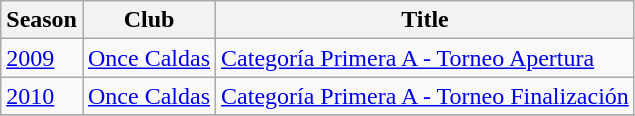<table class="wikitable">
<tr>
<th>Season</th>
<th>Club</th>
<th>Title</th>
</tr>
<tr>
<td><a href='#'>2009</a></td>
<td><a href='#'>Once Caldas</a></td>
<td><a href='#'>Categoría Primera A - Torneo Apertura</a></td>
</tr>
<tr>
<td><a href='#'>2010</a></td>
<td><a href='#'>Once Caldas</a></td>
<td><a href='#'>Categoría Primera A - Torneo Finalización</a></td>
</tr>
<tr>
</tr>
</table>
